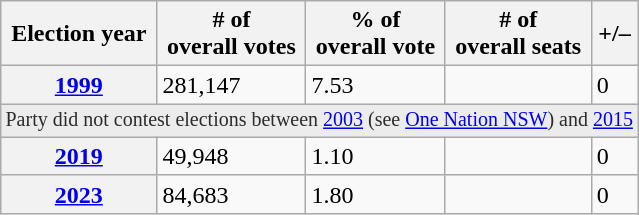<table class=wikitable>
<tr>
<th>Election year</th>
<th># of<br>overall votes</th>
<th>% of<br>overall vote</th>
<th># of<br>overall seats</th>
<th>+/–</th>
</tr>
<tr>
<th><a href='#'>1999</a></th>
<td>281,147</td>
<td> 7.53</td>
<td></td>
<td> 0</td>
</tr>
<tr>
<td colspan="6" style="background: #ececec; color: #2C2C2C; vertical-align: middle; font-size: smaller; text-align: center; ">Party did not contest elections between <a href='#'>2003</a> (see <a href='#'>One Nation NSW</a>) and <a href='#'>2015</a></td>
</tr>
<tr>
<th><a href='#'>2019</a></th>
<td>49,948</td>
<td> 1.10</td>
<td></td>
<td> 0</td>
</tr>
<tr>
<th><a href='#'>2023</a></th>
<td>84,683</td>
<td> 1.80</td>
<td></td>
<td> 0</td>
</tr>
</table>
